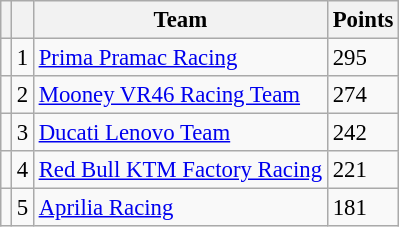<table class="wikitable" style="font-size: 95%;">
<tr>
<th></th>
<th></th>
<th>Team</th>
<th>Points</th>
</tr>
<tr>
<td></td>
<td align=center>1</td>
<td> <a href='#'>Prima Pramac Racing</a></td>
<td align=left>295</td>
</tr>
<tr>
<td></td>
<td align=center>2</td>
<td> <a href='#'>Mooney VR46 Racing Team</a></td>
<td align=left>274</td>
</tr>
<tr>
<td></td>
<td align=center>3</td>
<td> <a href='#'>Ducati Lenovo Team</a></td>
<td align=left>242</td>
</tr>
<tr>
<td></td>
<td align=center>4</td>
<td> <a href='#'>Red Bull KTM Factory Racing</a></td>
<td align=left>221</td>
</tr>
<tr>
<td></td>
<td align=center>5</td>
<td> <a href='#'>Aprilia Racing</a></td>
<td align=left>181</td>
</tr>
</table>
